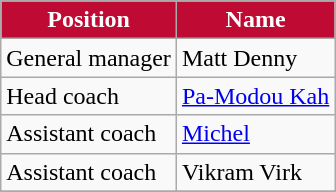<table class="wikitable sortable">
<tr>
<th style="background:#BF0A34; color:#FFFFFF;" scope="col">Position</th>
<th style="background:#BF0A34; color:#FFFFFF;" scope="col">Name</th>
</tr>
<tr>
<td>General manager</td>
<td> Matt Denny</td>
</tr>
<tr>
<td>Head coach</td>
<td> <a href='#'>Pa-Modou Kah</a></td>
</tr>
<tr>
<td>Assistant coach</td>
<td> <a href='#'>Michel</a></td>
</tr>
<tr>
<td>Assistant coach</td>
<td> Vikram Virk</td>
</tr>
<tr>
</tr>
</table>
